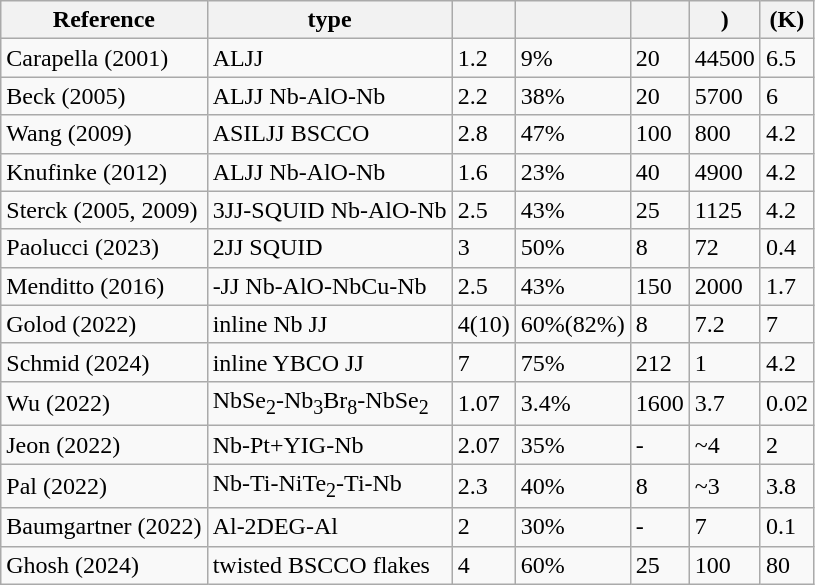<table class="wikitable">
<tr>
<th>Reference</th>
<th>type</th>
<th></th>
<th></th>
<th></th>
<th>)</th>
<th>(K)</th>
</tr>
<tr>
<td>Carapella (2001)</td>
<td>ALJJ</td>
<td>1.2</td>
<td>9%</td>
<td>20</td>
<td>44500</td>
<td>6.5</td>
</tr>
<tr>
<td>Beck (2005)</td>
<td>ALJJ Nb-AlO-Nb</td>
<td>2.2</td>
<td>38%</td>
<td>20</td>
<td>5700</td>
<td>6</td>
</tr>
<tr>
<td>Wang (2009)</td>
<td>ASILJJ BSCCO</td>
<td>2.8</td>
<td>47%</td>
<td>100</td>
<td>800</td>
<td>4.2</td>
</tr>
<tr>
<td>Knufinke (2012)</td>
<td>ALJJ Nb-AlO-Nb</td>
<td>1.6</td>
<td>23%</td>
<td>40</td>
<td>4900</td>
<td>4.2</td>
</tr>
<tr>
<td>Sterck (2005, 2009)</td>
<td>3JJ-SQUID Nb-AlO-Nb</td>
<td>2.5</td>
<td>43%</td>
<td>25</td>
<td>1125</td>
<td>4.2</td>
</tr>
<tr>
<td>Paolucci (2023)</td>
<td>2JJ SQUID</td>
<td>3</td>
<td>50%</td>
<td>8</td>
<td>72</td>
<td>0.4</td>
</tr>
<tr>
<td>Menditto (2016)</td>
<td>-JJ Nb-AlO-NbCu-Nb</td>
<td>2.5</td>
<td>43%</td>
<td>150</td>
<td>2000</td>
<td>1.7</td>
</tr>
<tr>
<td>Golod (2022)</td>
<td>inline Nb JJ</td>
<td>4(10)</td>
<td>60%(82%)</td>
<td>8</td>
<td>7.2</td>
<td>7</td>
</tr>
<tr>
<td>Schmid (2024)</td>
<td>inline YBCO JJ</td>
<td>7</td>
<td>75%</td>
<td>212</td>
<td>1</td>
<td>4.2</td>
</tr>
<tr>
<td>Wu (2022)</td>
<td>NbSe<sub>2</sub>-Nb<sub>3</sub>Br<sub>8</sub>-NbSe<sub>2</sub></td>
<td>1.07</td>
<td>3.4%</td>
<td>1600</td>
<td>3.7</td>
<td>0.02</td>
</tr>
<tr>
<td>Jeon (2022)</td>
<td>Nb-Pt+YIG-Nb</td>
<td>2.07</td>
<td>35%</td>
<td>-</td>
<td>~4</td>
<td>2</td>
</tr>
<tr>
<td>Pal (2022)</td>
<td>Nb-Ti-NiTe<sub>2</sub>-Ti-Nb</td>
<td>2.3</td>
<td>40%</td>
<td>8</td>
<td>~3</td>
<td>3.8</td>
</tr>
<tr>
<td>Baumgartner (2022)</td>
<td>Al-2DEG-Al</td>
<td>2</td>
<td>30%</td>
<td>-</td>
<td>7</td>
<td>0.1</td>
</tr>
<tr>
<td>Ghosh (2024)</td>
<td>twisted BSCCO flakes</td>
<td>4</td>
<td>60%</td>
<td>25</td>
<td>100</td>
<td>80</td>
</tr>
</table>
